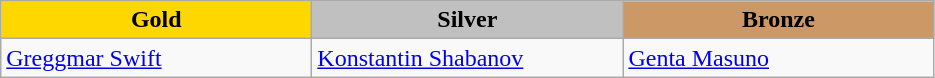<table class="wikitable" style="text-align:left">
<tr align="center">
<td width=200 bgcolor=gold><strong>Gold</strong></td>
<td width=200 bgcolor=silver><strong>Silver</strong></td>
<td width=200 bgcolor=CC9966><strong>Bronze</strong></td>
</tr>
<tr>
<td><a href='#'>Greggmar Swift</a><br><em></em></td>
<td><a href='#'>Konstantin Shabanov</a><br><em></em></td>
<td><a href='#'>Genta Masuno</a><br><em></em></td>
</tr>
</table>
